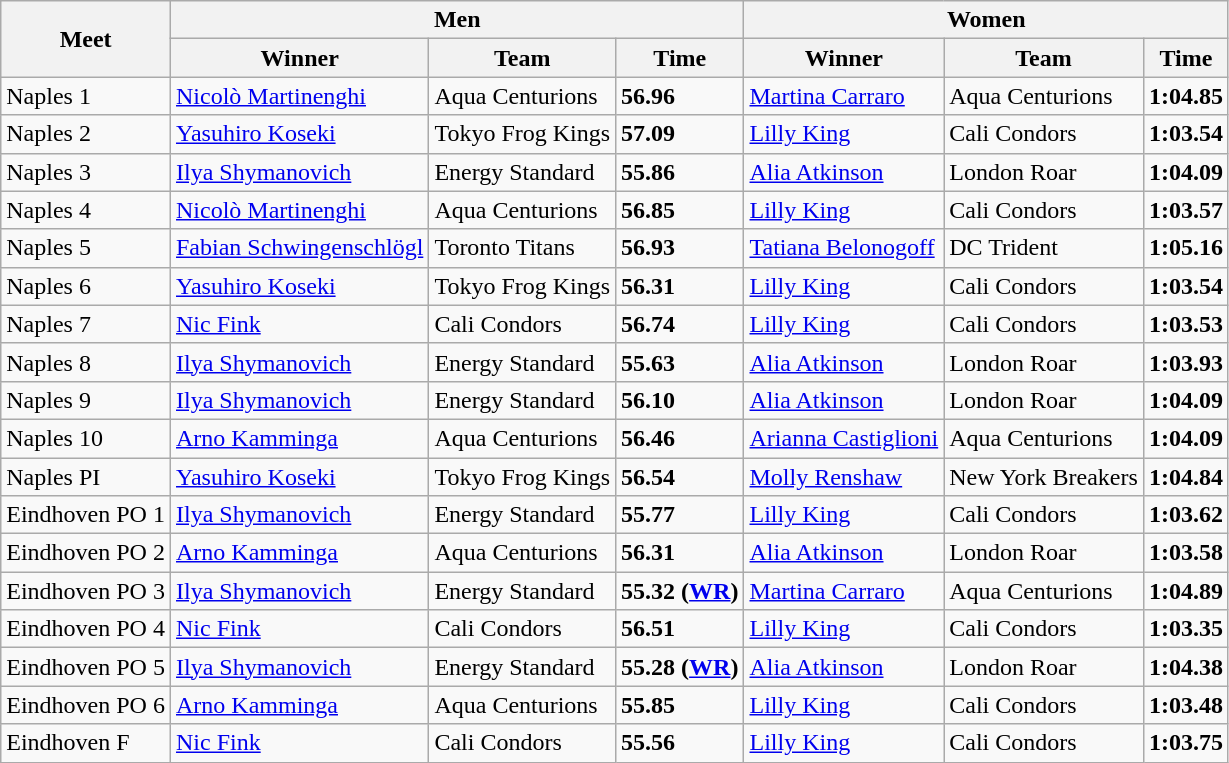<table class="wikitable">
<tr>
<th rowspan="2">Meet</th>
<th colspan="3">Men</th>
<th colspan="3">Women</th>
</tr>
<tr>
<th>Winner</th>
<th>Team</th>
<th>Time</th>
<th>Winner</th>
<th>Team</th>
<th>Time</th>
</tr>
<tr>
<td>Naples 1</td>
<td> <a href='#'>Nicolò Martinenghi</a></td>
<td> Aqua Centurions</td>
<td><strong>56.96 </strong></td>
<td> <a href='#'>Martina Carraro</a></td>
<td> Aqua Centurions</td>
<td><strong> 1:04.85 </strong></td>
</tr>
<tr>
<td>Naples 2</td>
<td> <a href='#'>Yasuhiro Koseki</a></td>
<td> Tokyo Frog Kings</td>
<td><strong>57.09 </strong></td>
<td> <a href='#'>Lilly King</a></td>
<td> Cali Condors</td>
<td><strong> 1:03.54 </strong></td>
</tr>
<tr>
<td>Naples 3</td>
<td> <a href='#'>Ilya Shymanovich</a></td>
<td> Energy Standard</td>
<td><strong>55.86 </strong></td>
<td> <a href='#'>Alia Atkinson</a></td>
<td> London Roar</td>
<td><strong> 1:04.09 </strong></td>
</tr>
<tr>
<td>Naples 4</td>
<td> <a href='#'>Nicolò Martinenghi</a></td>
<td> Aqua Centurions</td>
<td><strong>56.85 </strong></td>
<td> <a href='#'>Lilly King</a></td>
<td> Cali Condors</td>
<td><strong> 1:03.57 </strong></td>
</tr>
<tr>
<td>Naples 5</td>
<td> <a href='#'>Fabian Schwingenschlögl</a></td>
<td> Toronto Titans</td>
<td><strong>56.93 </strong></td>
<td> <a href='#'>Tatiana Belonogoff</a></td>
<td> DC Trident</td>
<td><strong> 1:05.16 </strong></td>
</tr>
<tr>
<td>Naples 6</td>
<td> <a href='#'>Yasuhiro Koseki</a></td>
<td> Tokyo Frog Kings</td>
<td><strong>56.31 </strong></td>
<td> <a href='#'>Lilly King</a></td>
<td> Cali Condors</td>
<td><strong> 1:03.54 </strong></td>
</tr>
<tr>
<td>Naples 7</td>
<td> <a href='#'>Nic Fink</a></td>
<td> Cali Condors</td>
<td><strong>56.74</strong></td>
<td> <a href='#'>Lilly King</a></td>
<td> Cali Condors</td>
<td><strong> 1:03.53 </strong></td>
</tr>
<tr>
<td>Naples 8</td>
<td> <a href='#'>Ilya Shymanovich</a></td>
<td> Energy Standard</td>
<td><strong>55.63 </strong></td>
<td> <a href='#'>Alia Atkinson</a></td>
<td> London Roar</td>
<td><strong> 1:03.93 </strong></td>
</tr>
<tr>
<td>Naples 9</td>
<td> <a href='#'>Ilya Shymanovich</a></td>
<td> Energy Standard</td>
<td><strong>56.10 </strong></td>
<td> <a href='#'>Alia Atkinson</a></td>
<td> London Roar</td>
<td><strong> 1:04.09 </strong></td>
</tr>
<tr>
<td>Naples 10</td>
<td> <a href='#'>Arno Kamminga</a></td>
<td> Aqua Centurions</td>
<td><strong>56.46 </strong></td>
<td> <a href='#'>Arianna Castiglioni</a></td>
<td> Aqua Centurions</td>
<td><strong> 1:04.09 </strong></td>
</tr>
<tr>
<td>Naples PI</td>
<td> <a href='#'>Yasuhiro Koseki</a></td>
<td> Tokyo Frog Kings</td>
<td><strong>56.54 </strong></td>
<td> <a href='#'>Molly Renshaw</a></td>
<td> New York Breakers</td>
<td><strong> 1:04.84 </strong></td>
</tr>
<tr>
<td>Eindhoven PO 1</td>
<td> <a href='#'>Ilya Shymanovich</a></td>
<td> Energy Standard</td>
<td><strong>55.77 </strong></td>
<td> <a href='#'>Lilly King</a></td>
<td> Cali Condors</td>
<td><strong> 1:03.62 </strong></td>
</tr>
<tr>
<td>Eindhoven PO 2</td>
<td> <a href='#'>Arno Kamminga</a></td>
<td> Aqua Centurions</td>
<td><strong>56.31 </strong></td>
<td> <a href='#'>Alia Atkinson</a></td>
<td> London Roar</td>
<td><strong> 1:03.58 </strong></td>
</tr>
<tr>
<td>Eindhoven PO 3</td>
<td> <a href='#'>Ilya Shymanovich</a></td>
<td> Energy Standard</td>
<td><strong>55.32 (<a href='#'>WR</a>) </strong></td>
<td> <a href='#'>Martina Carraro</a></td>
<td> Aqua Centurions</td>
<td><strong> 1:04.89 </strong></td>
</tr>
<tr>
<td>Eindhoven PO 4</td>
<td> <a href='#'>Nic Fink</a></td>
<td> Cali Condors</td>
<td><strong>56.51</strong></td>
<td> <a href='#'>Lilly King</a></td>
<td> Cali Condors</td>
<td><strong> 1:03.35 </strong></td>
</tr>
<tr>
<td>Eindhoven PO 5</td>
<td> <a href='#'>Ilya Shymanovich</a></td>
<td> Energy Standard</td>
<td><strong>55.28 (<a href='#'>WR</a>) </strong></td>
<td> <a href='#'>Alia Atkinson</a></td>
<td> London Roar</td>
<td><strong> 1:04.38 </strong></td>
</tr>
<tr>
<td>Eindhoven PO 6</td>
<td> <a href='#'>Arno Kamminga</a></td>
<td> Aqua Centurions</td>
<td><strong>55.85 </strong></td>
<td> <a href='#'>Lilly King</a></td>
<td> Cali Condors</td>
<td><strong> 1:03.48 </strong></td>
</tr>
<tr>
<td>Eindhoven F</td>
<td> <a href='#'>Nic Fink</a></td>
<td> Cali Condors</td>
<td><strong>55.56 </strong></td>
<td> <a href='#'>Lilly King</a></td>
<td> Cali Condors</td>
<td><strong> 1:03.75 </strong></td>
</tr>
</table>
